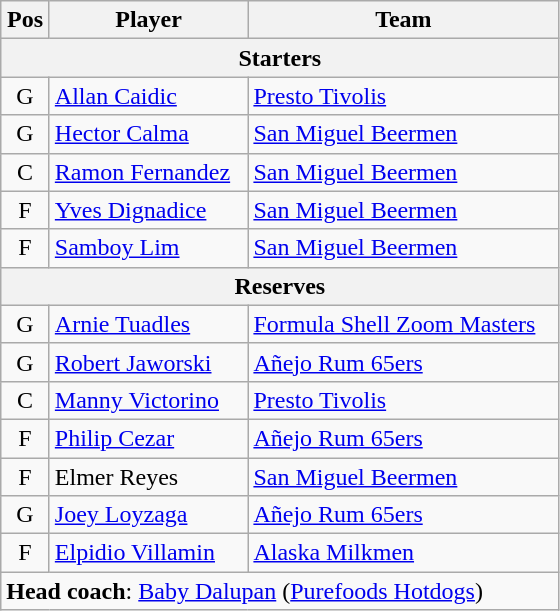<table class="wikitable" style="text-align:center">
<tr>
<th scope="col" width="25px">Pos</th>
<th scope="col" width="125px">Player</th>
<th scope="col" width="200px">Team</th>
</tr>
<tr>
<th scope="col" colspan="3">Starters</th>
</tr>
<tr>
<td>G</td>
<td style="text-align:left"><a href='#'>Allan Caidic</a></td>
<td style="text-align:left"><a href='#'>Presto Tivolis</a></td>
</tr>
<tr>
<td>G</td>
<td style="text-align:left"><a href='#'>Hector Calma</a></td>
<td style="text-align:left"><a href='#'>San Miguel Beermen</a></td>
</tr>
<tr>
<td>C</td>
<td style="text-align:left"><a href='#'>Ramon Fernandez</a></td>
<td style="text-align:left"><a href='#'>San Miguel Beermen</a></td>
</tr>
<tr>
<td>F</td>
<td style="text-align:left"><a href='#'>Yves Dignadice</a></td>
<td style="text-align:left"><a href='#'>San Miguel Beermen</a></td>
</tr>
<tr>
<td>F</td>
<td style="text-align:left"><a href='#'>Samboy Lim</a></td>
<td style="text-align:left"><a href='#'>San Miguel Beermen</a></td>
</tr>
<tr>
<th scope="col" colspan="3">Reserves</th>
</tr>
<tr>
<td>G</td>
<td style="text-align:left"><a href='#'>Arnie Tuadles</a></td>
<td style="text-align:left"><a href='#'>Formula Shell Zoom Masters</a></td>
</tr>
<tr>
<td>G</td>
<td style="text-align:left"><a href='#'>Robert Jaworski</a></td>
<td style="text-align:left"><a href='#'>Añejo Rum 65ers</a></td>
</tr>
<tr>
<td>C</td>
<td style="text-align:left"><a href='#'>Manny Victorino</a></td>
<td style="text-align:left"><a href='#'>Presto Tivolis</a></td>
</tr>
<tr>
<td>F</td>
<td style="text-align:left"><a href='#'>Philip Cezar</a></td>
<td style="text-align:left"><a href='#'>Añejo Rum 65ers</a></td>
</tr>
<tr>
<td>F</td>
<td style="text-align:left">Elmer Reyes</td>
<td style="text-align:left"><a href='#'>San Miguel Beermen</a></td>
</tr>
<tr>
<td>G</td>
<td style="text-align:left"><a href='#'>Joey Loyzaga</a></td>
<td style="text-align:left"><a href='#'>Añejo Rum 65ers</a></td>
</tr>
<tr>
<td>F</td>
<td style="text-align:left"><a href='#'>Elpidio Villamin</a></td>
<td style="text-align:left"><a href='#'>Alaska Milkmen</a></td>
</tr>
<tr>
<td style="text-align:left" colspan="3"><strong>Head coach</strong>: <a href='#'>Baby Dalupan</a> (<a href='#'>Purefoods Hotdogs</a>)</td>
</tr>
</table>
